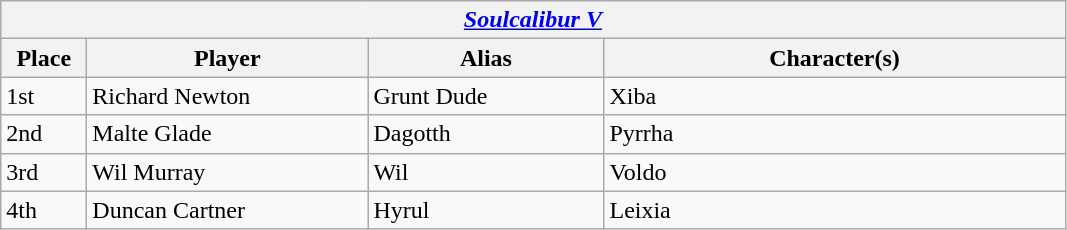<table class="wikitable">
<tr>
<th colspan="4"><strong><em><a href='#'>Soulcalibur V</a></em></strong></th>
</tr>
<tr>
<th style="width:50px;">Place</th>
<th style="width:180px;">Player</th>
<th style="width:150px;">Alias</th>
<th style="width:300px;">Character(s)</th>
</tr>
<tr>
<td>1st</td>
<td> Richard Newton</td>
<td>Grunt Dude</td>
<td>Xiba</td>
</tr>
<tr>
<td>2nd</td>
<td> Malte Glade</td>
<td>Dagotth</td>
<td>Pyrrha</td>
</tr>
<tr>
<td>3rd</td>
<td> Wil Murray</td>
<td>Wil</td>
<td>Voldo</td>
</tr>
<tr>
<td>4th</td>
<td> Duncan Cartner</td>
<td>Hyrul</td>
<td>Leixia</td>
</tr>
</table>
